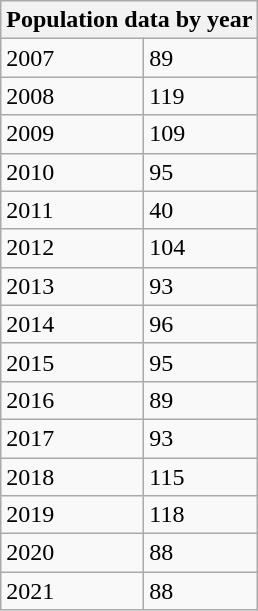<table class="wikitable">
<tr>
<th colspan="2">Population data by year</th>
</tr>
<tr>
<td>2007</td>
<td>89</td>
</tr>
<tr>
<td>2008</td>
<td>119</td>
</tr>
<tr>
<td>2009</td>
<td>109</td>
</tr>
<tr>
<td>2010</td>
<td>95</td>
</tr>
<tr>
<td>2011</td>
<td>40</td>
</tr>
<tr>
<td>2012</td>
<td>104</td>
</tr>
<tr>
<td>2013</td>
<td>93</td>
</tr>
<tr>
<td>2014</td>
<td>96</td>
</tr>
<tr>
<td>2015</td>
<td>95</td>
</tr>
<tr>
<td>2016</td>
<td>89</td>
</tr>
<tr>
<td>2017</td>
<td>93</td>
</tr>
<tr>
<td>2018</td>
<td>115</td>
</tr>
<tr>
<td>2019</td>
<td>118</td>
</tr>
<tr>
<td>2020</td>
<td>88</td>
</tr>
<tr>
<td>2021</td>
<td>88</td>
</tr>
</table>
